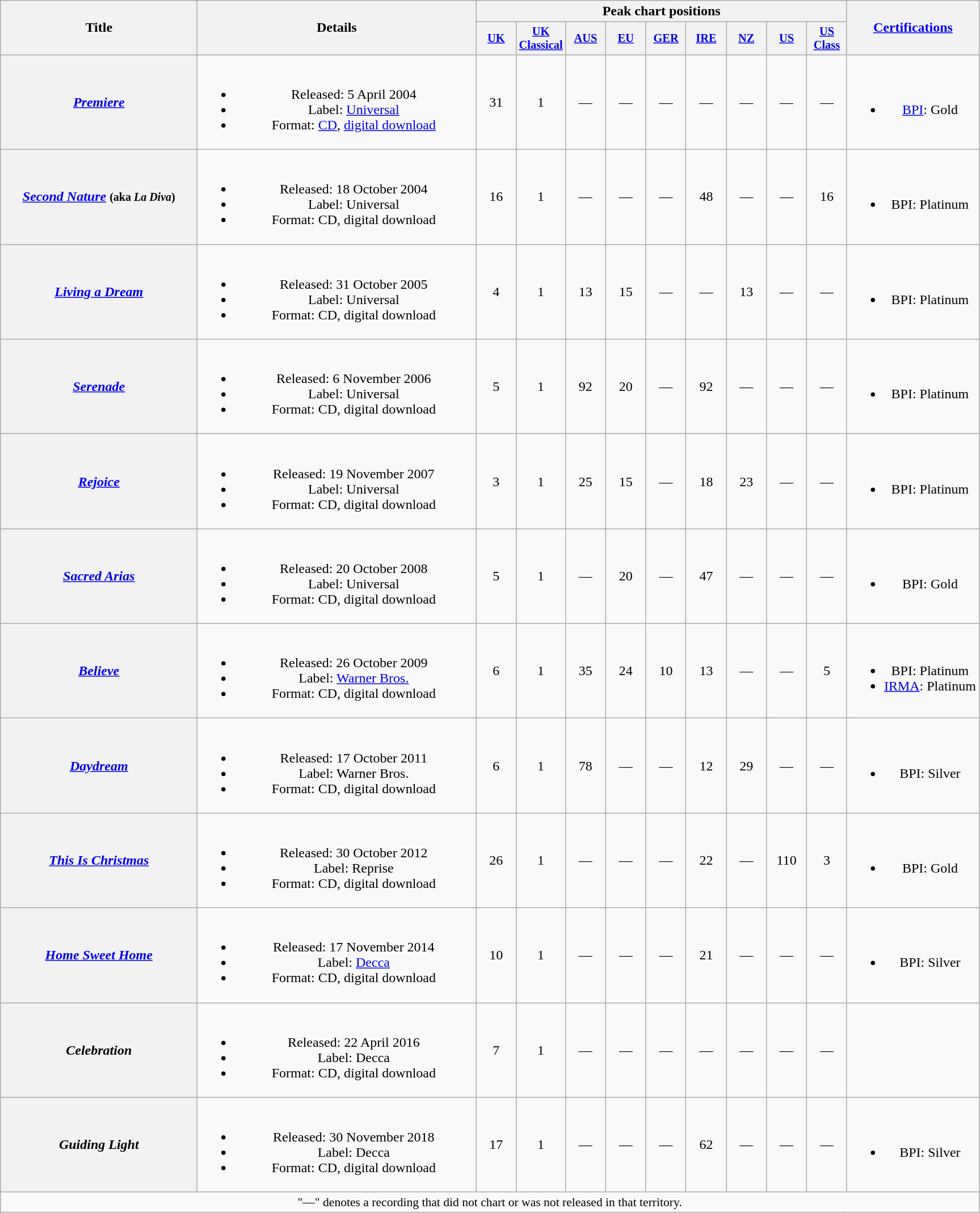<table class="wikitable plainrowheaders" style="text-align:center;">
<tr>
<th scope="col" rowspan="2" style="width:14em;">Title</th>
<th scope="col" rowspan="2" style="width:20em;">Details</th>
<th scope="col" colspan="9">Peak chart positions</th>
<th scope="col" rowspan="2"><a href='#'>Certifications</a></th>
</tr>
<tr>
<th scope="col" style="width:3em;font-size:85%;"><a href='#'>UK</a><br></th>
<th scope="col" style="width:3em;font-size:85%;"><a href='#'>UK Classical</a><br></th>
<th scope="col" style="width:3em;font-size:85%;"><a href='#'>AUS</a><br></th>
<th scope="col" style="width:3em;font-size:85%;"><a href='#'>EU</a><br></th>
<th scope="col" style="width:3em;font-size:85%;"><a href='#'>GER</a><br></th>
<th scope="col" style="width:3em;font-size:85%;"><a href='#'>IRE</a><br></th>
<th scope="col" style="width:3em;font-size:85%;"><a href='#'>NZ</a><br></th>
<th scope="col" style="width:3em;font-size:85%;"><a href='#'>US</a><br></th>
<th scope="col" style="width:3em;font-size:85%;"><a href='#'>US<br>Class</a><br></th>
</tr>
<tr>
<th scope="row"><em><a href='#'>Premiere</a></em></th>
<td><br><ul><li>Released: 5 April 2004</li><li>Label: <a href='#'>Universal</a></li><li>Format: <a href='#'>CD</a>, <a href='#'>digital download</a></li></ul></td>
<td>31</td>
<td>1</td>
<td>—</td>
<td>—</td>
<td>—</td>
<td>—</td>
<td>—</td>
<td>—</td>
<td>—</td>
<td><br><ul><li><a href='#'>BPI</a>: Gold</li></ul></td>
</tr>
<tr>
<th scope="row"><em><a href='#'>Second Nature</a></em> <small>(aka <em>La Diva</em>)</small></th>
<td><br><ul><li>Released: 18 October 2004</li><li>Label: Universal</li><li>Format: CD, digital download</li></ul></td>
<td>16</td>
<td>1</td>
<td>—</td>
<td>—</td>
<td>—</td>
<td>48</td>
<td>—</td>
<td>—</td>
<td>16</td>
<td><br><ul><li>BPI: Platinum</li></ul></td>
</tr>
<tr>
<th scope="row"><em><a href='#'>Living a Dream</a></em></th>
<td><br><ul><li>Released: 31 October 2005</li><li>Label: Universal</li><li>Format: CD, digital download</li></ul></td>
<td>4</td>
<td>1</td>
<td>13</td>
<td>15</td>
<td>—</td>
<td>—</td>
<td>13</td>
<td>—</td>
<td>—</td>
<td><br><ul><li>BPI: Platinum</li></ul></td>
</tr>
<tr>
<th scope="row"><em><a href='#'>Serenade</a></em></th>
<td><br><ul><li>Released: 6 November 2006</li><li>Label: Universal</li><li>Format: CD, digital download</li></ul></td>
<td>5</td>
<td>1</td>
<td>92</td>
<td>20</td>
<td>—</td>
<td>92</td>
<td>—</td>
<td>—</td>
<td>—</td>
<td><br><ul><li>BPI: Platinum</li></ul></td>
</tr>
<tr>
<th scope="row"><em><a href='#'>Rejoice</a></em></th>
<td><br><ul><li>Released: 19 November 2007</li><li>Label: Universal</li><li>Format: CD, digital download</li></ul></td>
<td>3</td>
<td>1</td>
<td>25</td>
<td>15</td>
<td>—</td>
<td>18</td>
<td>23</td>
<td>—</td>
<td>—</td>
<td><br><ul><li>BPI: Platinum</li></ul></td>
</tr>
<tr>
<th scope="row"><em><a href='#'>Sacred Arias</a></em></th>
<td><br><ul><li>Released: 20 October 2008</li><li>Label: Universal</li><li>Format: CD, digital download</li></ul></td>
<td>5</td>
<td>1</td>
<td>—</td>
<td>20</td>
<td>—</td>
<td>47</td>
<td>—</td>
<td>—</td>
<td>—</td>
<td><br><ul><li>BPI: Gold</li></ul></td>
</tr>
<tr>
<th scope="row"><em><a href='#'>Believe</a></em></th>
<td><br><ul><li>Released: 26 October 2009</li><li>Label: <a href='#'>Warner Bros.</a></li><li>Format: CD, digital download</li></ul></td>
<td>6</td>
<td>1</td>
<td>35</td>
<td>24</td>
<td>10</td>
<td>13</td>
<td>—</td>
<td>—</td>
<td>5</td>
<td><br><ul><li>BPI: Platinum</li><li><a href='#'>IRMA</a>: Platinum</li></ul></td>
</tr>
<tr>
<th scope="row"><em><a href='#'>Daydream</a></em></th>
<td><br><ul><li>Released: 17 October 2011</li><li>Label: Warner Bros.</li><li>Format: CD, digital download</li></ul></td>
<td>6</td>
<td>1</td>
<td>78</td>
<td>—</td>
<td>—</td>
<td>12</td>
<td>29</td>
<td>—</td>
<td>—</td>
<td><br><ul><li>BPI: Silver</li></ul></td>
</tr>
<tr>
<th scope="row"><em><a href='#'>This Is Christmas</a></em></th>
<td><br><ul><li>Released: 30 October 2012</li><li>Label: Reprise</li><li>Format: CD, digital download</li></ul></td>
<td>26</td>
<td>1</td>
<td>—</td>
<td>—</td>
<td>—</td>
<td>22</td>
<td>—</td>
<td>110</td>
<td>3</td>
<td><br><ul><li>BPI: Gold</li></ul></td>
</tr>
<tr>
<th scope="row"><em><a href='#'>Home Sweet Home</a></em></th>
<td><br><ul><li>Released: 17 November 2014</li><li>Label: <a href='#'>Decca</a></li><li>Format: CD, digital download</li></ul></td>
<td>10</td>
<td>1</td>
<td>—</td>
<td>—</td>
<td>—</td>
<td>21</td>
<td>—</td>
<td>—</td>
<td>—</td>
<td><br><ul><li>BPI: Silver</li></ul></td>
</tr>
<tr>
<th scope="row"><em>Celebration</em></th>
<td><br><ul><li>Released: 22 April 2016</li><li>Label: Decca</li><li>Format: CD, digital download</li></ul></td>
<td>7</td>
<td>1</td>
<td>—</td>
<td>—</td>
<td>—</td>
<td>—</td>
<td>—</td>
<td>—</td>
<td>—</td>
<td></td>
</tr>
<tr>
<th scope="row"><em>Guiding Light</em></th>
<td><br><ul><li>Released: 30 November 2018</li><li>Label: Decca</li><li>Format: CD, digital download</li></ul></td>
<td>17</td>
<td>1</td>
<td>—</td>
<td>—</td>
<td>—</td>
<td>62</td>
<td>—</td>
<td>—</td>
<td>—</td>
<td><br><ul><li>BPI: Silver</li></ul></td>
</tr>
<tr>
<td colspan="20" style="font-size:90%">"—" denotes a recording that did not chart or was not released in that territory.</td>
</tr>
</table>
